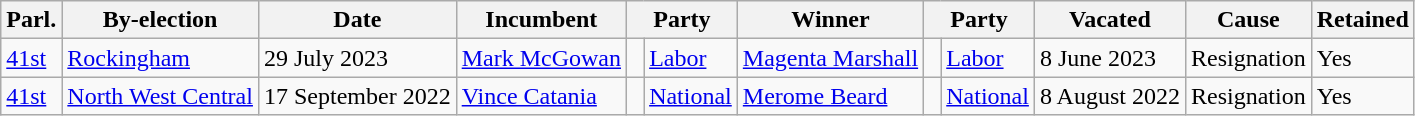<table class="wikitable">
<tr>
<th>Parl.</th>
<th>By-election</th>
<th>Date</th>
<th>Incumbent</th>
<th colspan=2>Party</th>
<th>Winner</th>
<th colspan=2>Party</th>
<th>Vacated</th>
<th>Cause</th>
<th>Retained</th>
</tr>
<tr>
<td><a href='#'>41st</a></td>
<td><a href='#'>Rockingham</a></td>
<td>29 July 2023</td>
<td><a href='#'>Mark McGowan</a></td>
<td> </td>
<td><a href='#'>Labor</a></td>
<td><a href='#'>Magenta Marshall</a></td>
<td> </td>
<td><a href='#'>Labor</a></td>
<td>8 June 2023</td>
<td>Resignation</td>
<td>Yes</td>
</tr>
<tr>
<td><a href='#'>41st</a></td>
<td><a href='#'>North West Central</a></td>
<td>17 September 2022</td>
<td><a href='#'>Vince Catania</a></td>
<td> </td>
<td><a href='#'>National</a></td>
<td><a href='#'>Merome Beard</a></td>
<td> </td>
<td><a href='#'>National</a></td>
<td>8 August 2022</td>
<td>Resignation</td>
<td>Yes</td>
</tr>
</table>
